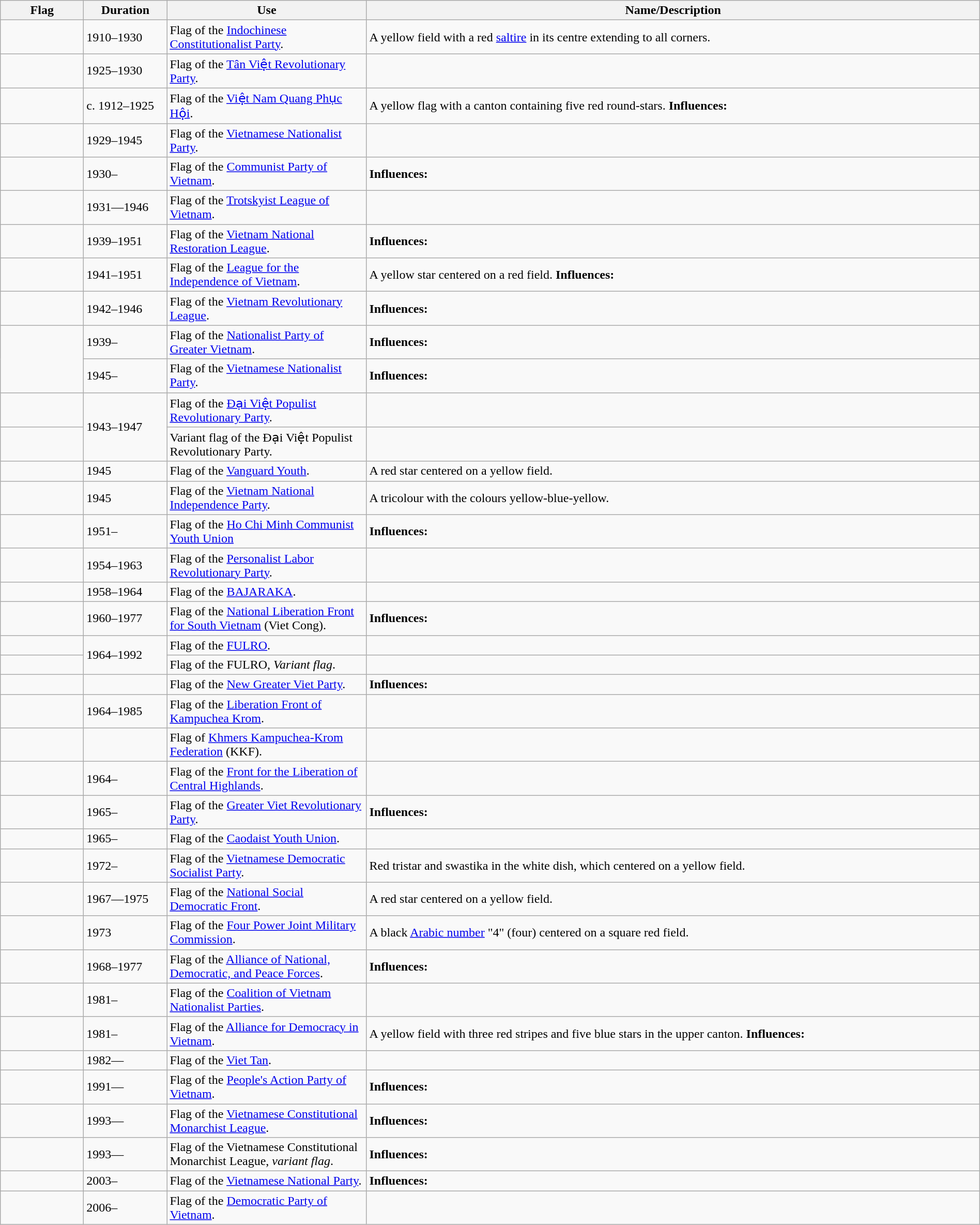<table class="wikitable" style="width:100%">
<tr>
<th width="100px">Flag</th>
<th width="100px">Duration</th>
<th width="250px">Use</th>
<th style="min-width:250px">Name/Description</th>
</tr>
<tr>
<td></td>
<td>1910–1930</td>
<td>Flag of the <a href='#'>Indochinese Constitutionalist Party</a>.</td>
<td>A yellow field with a red <a href='#'>saltire</a> in its centre extending to all corners.</td>
</tr>
<tr>
<td></td>
<td>1925–1930</td>
<td>Flag of the <a href='#'>Tân Việt Revolutionary Party</a>.</td>
<td></td>
</tr>
<tr>
<td></td>
<td>c. 1912–1925</td>
<td>Flag of the <a href='#'>Việt Nam Quang Phục Hội</a>.</td>
<td>A yellow flag with a canton containing five red round-stars. <strong>Influences:</strong> </td>
</tr>
<tr>
<td></td>
<td>1929–1945</td>
<td>Flag of the <a href='#'>Vietnamese Nationalist Party</a>.</td>
<td></td>
</tr>
<tr>
<td></td>
<td>1930–</td>
<td>Flag of the <a href='#'>Communist Party of Vietnam</a>.</td>
<td><strong>Influences:</strong> </td>
</tr>
<tr>
<td></td>
<td>1931—1946</td>
<td>Flag of the <a href='#'>Trotskyist League of Vietnam</a>.</td>
<td></td>
</tr>
<tr>
<td></td>
<td>1939–1951</td>
<td>Flag of the <a href='#'>Vietnam National Restoration League</a>.</td>
<td><strong>Influences:</strong> </td>
</tr>
<tr>
<td></td>
<td>1941–1951</td>
<td>Flag of the <a href='#'>League for the Independence of Vietnam</a>.</td>
<td>A yellow star centered on a red field. <strong>Influences:</strong> </td>
</tr>
<tr>
<td></td>
<td>1942–1946</td>
<td>Flag of the <a href='#'>Vietnam Revolutionary League</a>.</td>
<td><strong>Influences:</strong> </td>
</tr>
<tr>
<td rowspan="2"></td>
<td>1939–</td>
<td>Flag of the <a href='#'>Nationalist Party of Greater Vietnam</a>.</td>
<td><strong>Influences:</strong> </td>
</tr>
<tr>
<td>1945–</td>
<td>Flag of the <a href='#'>Vietnamese Nationalist Party</a>.</td>
<td><strong>Influences:</strong> </td>
</tr>
<tr>
<td></td>
<td rowspan="2">1943–1947</td>
<td>Flag of the <a href='#'>Đại Việt Populist Revolutionary Party</a>.</td>
<td></td>
</tr>
<tr>
<td></td>
<td>Variant flag of the Đại Việt Populist Revolutionary Party.</td>
<td></td>
</tr>
<tr>
<td></td>
<td>1945</td>
<td>Flag of the <a href='#'>Vanguard Youth</a>.</td>
<td>A red star centered on a yellow field.</td>
</tr>
<tr>
<td></td>
<td>1945</td>
<td>Flag of the <a href='#'>Vietnam National Independence Party</a>.</td>
<td>A tricolour with the colours yellow-blue-yellow.</td>
</tr>
<tr>
<td></td>
<td>1951–</td>
<td>Flag of the <a href='#'>Ho Chi Minh Communist Youth Union</a></td>
<td><strong>Influences:</strong> </td>
</tr>
<tr>
<td></td>
<td>1954–1963</td>
<td>Flag of the <a href='#'>Personalist Labor Revolutionary Party</a>.</td>
<td></td>
</tr>
<tr>
<td></td>
<td>1958–1964</td>
<td>Flag of the <a href='#'>BAJARAKA</a>.</td>
<td></td>
</tr>
<tr>
<td></td>
<td>1960–1977</td>
<td>Flag of the <a href='#'>National Liberation Front for South Vietnam</a> (Viet Cong).</td>
<td><strong>Influences:</strong> </td>
</tr>
<tr>
<td></td>
<td rowspan="2">1964–1992</td>
<td>Flag of the <a href='#'>FULRO</a>.</td>
<td></td>
</tr>
<tr>
<td></td>
<td>Flag of the FULRO, <em>Variant flag</em>.</td>
<td></td>
</tr>
<tr>
<td></td>
<td></td>
<td>Flag of the <a href='#'>New Greater Viet Party</a>.</td>
<td><strong>Influences:</strong> </td>
</tr>
<tr>
<td></td>
<td>1964–1985</td>
<td>Flag of the <a href='#'>Liberation Front of Kampuchea Krom</a>.</td>
<td></td>
</tr>
<tr>
<td></td>
<td></td>
<td>Flag of <a href='#'>Khmers Kampuchea-Krom Federation</a> (KKF).</td>
<td></td>
</tr>
<tr>
<td></td>
<td>1964–</td>
<td>Flag of the <a href='#'>Front for the Liberation of Central Highlands</a>.</td>
<td></td>
</tr>
<tr>
<td></td>
<td>1965–</td>
<td>Flag of the <a href='#'>Greater Viet Revolutionary Party</a>.</td>
<td><strong>Influences:</strong> </td>
</tr>
<tr>
<td></td>
<td>1965–</td>
<td>Flag of the <a href='#'>Caodaist Youth Union</a>.</td>
<td></td>
</tr>
<tr>
<td></td>
<td>1972–</td>
<td>Flag of the <a href='#'>Vietnamese Democratic Socialist Party</a>.</td>
<td>Red tristar and swastika in the white dish, which centered on a yellow field.</td>
</tr>
<tr>
<td></td>
<td>1967—1975</td>
<td>Flag of the <a href='#'>National Social Democratic Front</a>.</td>
<td>A red star centered on a yellow field.</td>
</tr>
<tr>
<td></td>
<td>1973</td>
<td>Flag of the <a href='#'>Four Power Joint Military Commission</a>.</td>
<td>A black <a href='#'>Arabic number</a> "4" (four) centered on a square red field.</td>
</tr>
<tr>
<td></td>
<td>1968–1977</td>
<td>Flag of the <a href='#'>Alliance of National, Democratic, and Peace Forces</a>.</td>
<td><strong>Influences:</strong> </td>
</tr>
<tr>
<td></td>
<td>1981–</td>
<td>Flag of the <a href='#'>Coalition of Vietnam Nationalist Parties</a>.</td>
<td></td>
</tr>
<tr>
<td></td>
<td>1981–</td>
<td>Flag of the <a href='#'>Alliance for Democracy in Vietnam</a>.</td>
<td>A yellow field with three red stripes and five blue stars in the upper canton. <strong>Influences:</strong> </td>
</tr>
<tr>
<td></td>
<td>1982—</td>
<td>Flag of the <a href='#'>Viet Tan</a>.</td>
<td></td>
</tr>
<tr>
<td></td>
<td>1991—</td>
<td>Flag of the <a href='#'>People's Action Party of Vietnam</a>.</td>
<td><strong>Influences:</strong> </td>
</tr>
<tr>
<td></td>
<td>1993—</td>
<td>Flag of the <a href='#'>Vietnamese Constitutional Monarchist League</a>.</td>
<td><strong>Influences:</strong>  </td>
</tr>
<tr>
<td></td>
<td>1993—</td>
<td>Flag of the Vietnamese Constitutional Monarchist League, <em>variant flag</em>.</td>
<td><strong>Influences:</strong>  </td>
</tr>
<tr>
<td></td>
<td>2003–</td>
<td>Flag of the <a href='#'>Vietnamese National Party</a>.</td>
<td><strong>Influences:</strong> </td>
</tr>
<tr>
<td></td>
<td>2006–</td>
<td>Flag of the <a href='#'>Democratic Party of Vietnam</a>.</td>
<td></td>
</tr>
</table>
